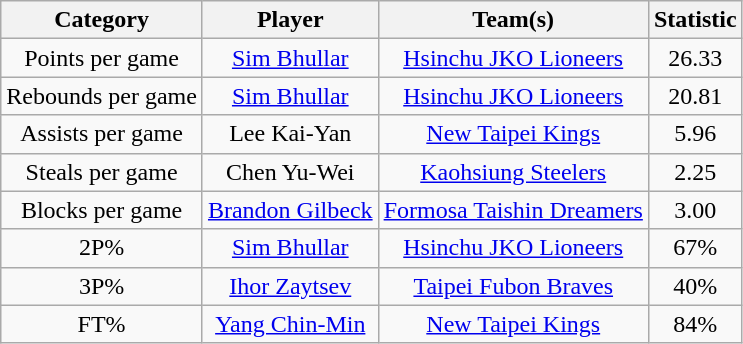<table class="wikitable" style="text-align:center">
<tr>
<th>Category</th>
<th>Player</th>
<th>Team(s)</th>
<th>Statistic</th>
</tr>
<tr>
<td>Points per game</td>
<td><a href='#'>Sim Bhullar</a></td>
<td><a href='#'>Hsinchu JKO Lioneers</a></td>
<td>26.33</td>
</tr>
<tr>
<td>Rebounds per game</td>
<td><a href='#'>Sim Bhullar</a></td>
<td><a href='#'>Hsinchu JKO Lioneers</a></td>
<td>20.81</td>
</tr>
<tr>
<td>Assists per game</td>
<td>Lee Kai-Yan</td>
<td><a href='#'>New Taipei Kings</a></td>
<td>5.96</td>
</tr>
<tr>
<td>Steals per game</td>
<td>Chen Yu-Wei</td>
<td><a href='#'>Kaohsiung Steelers</a></td>
<td>2.25</td>
</tr>
<tr>
<td>Blocks per game</td>
<td><a href='#'>Brandon Gilbeck</a></td>
<td><a href='#'>Formosa Taishin Dreamers</a></td>
<td>3.00</td>
</tr>
<tr>
<td>2P%</td>
<td><a href='#'>Sim Bhullar</a></td>
<td><a href='#'>Hsinchu JKO Lioneers</a></td>
<td>67%</td>
</tr>
<tr>
<td>3P%</td>
<td><a href='#'>Ihor Zaytsev</a></td>
<td><a href='#'>Taipei Fubon Braves</a></td>
<td>40%</td>
</tr>
<tr>
<td>FT%</td>
<td><a href='#'>Yang Chin-Min</a></td>
<td><a href='#'>New Taipei Kings</a></td>
<td>84%</td>
</tr>
</table>
